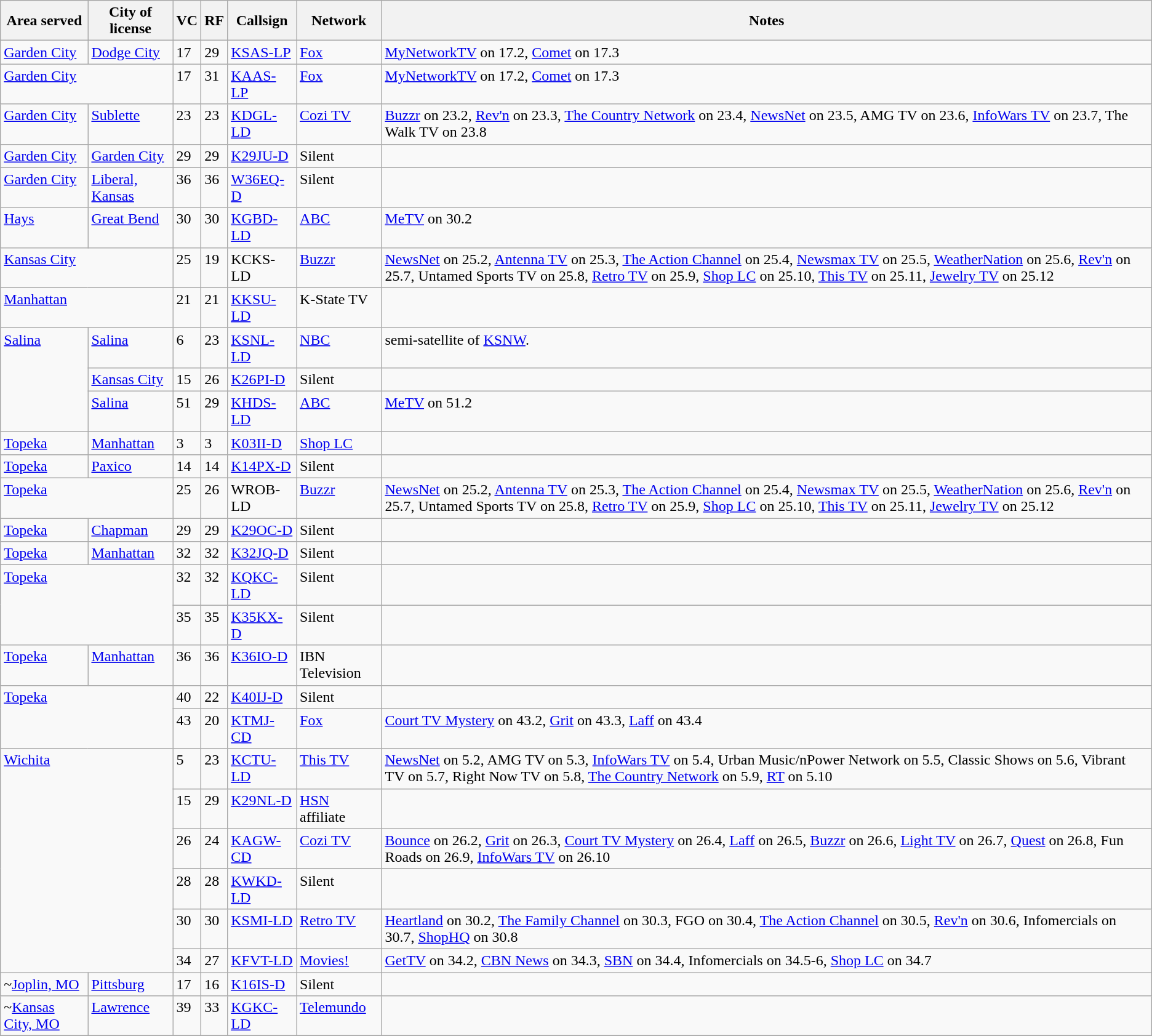<table class="sortable wikitable" style="margin: 1em 1em 1em 0; background: #f9f9f9;">
<tr>
<th>Area served</th>
<th>City of license</th>
<th>VC</th>
<th>RF</th>
<th>Callsign</th>
<th>Network</th>
<th class="unsortable">Notes</th>
</tr>
<tr style="vertical-align: top; text-align: left;">
<td><a href='#'>Garden City</a></td>
<td><a href='#'>Dodge City</a></td>
<td>17</td>
<td>29</td>
<td><a href='#'>KSAS-LP</a></td>
<td><a href='#'>Fox</a></td>
<td><a href='#'>MyNetworkTV</a> on 17.2, <a href='#'>Comet</a> on 17.3</td>
</tr>
<tr style="vertical-align: top; text-align: left;">
<td colspan="2"><a href='#'>Garden City</a></td>
<td>17</td>
<td>31</td>
<td><a href='#'>KAAS-LP</a></td>
<td><a href='#'>Fox</a></td>
<td><a href='#'>MyNetworkTV</a> on 17.2, <a href='#'>Comet</a> on 17.3</td>
</tr>
<tr style="vertical-align: top; text-align: left;">
<td><a href='#'>Garden City</a></td>
<td><a href='#'>Sublette</a></td>
<td>23</td>
<td>23</td>
<td><a href='#'>KDGL-LD</a></td>
<td><a href='#'>Cozi TV</a></td>
<td><a href='#'>Buzzr</a> on 23.2, <a href='#'>Rev'n</a> on 23.3, <a href='#'>The Country Network</a> on 23.4, <a href='#'>NewsNet</a> on 23.5, AMG TV on 23.6, <a href='#'>InfoWars TV</a> on 23.7, The Walk TV on 23.8</td>
</tr>
<tr style="vertical-align: top; text-align: left;">
<td><a href='#'>Garden City</a></td>
<td><a href='#'>Garden City</a></td>
<td>29</td>
<td>29</td>
<td><a href='#'>K29JU-D</a></td>
<td>Silent</td>
<td></td>
</tr>
<tr style="vertical-align: top; text-align: left;">
<td><a href='#'>Garden City</a></td>
<td><a href='#'>Liberal, Kansas</a></td>
<td>36</td>
<td>36</td>
<td><a href='#'>W36EQ-D</a></td>
<td>Silent</td>
<td></td>
</tr>
<tr style="vertical-align: top; text-align: left;">
<td><a href='#'>Hays</a></td>
<td><a href='#'>Great Bend</a></td>
<td>30</td>
<td>30</td>
<td><a href='#'>KGBD-LD</a></td>
<td><a href='#'>ABC</a></td>
<td><a href='#'>MeTV</a> on 30.2</td>
</tr>
<tr style="vertical-align: top; text-align: left;">
<td colspan="2"><a href='#'>Kansas City</a></td>
<td>25</td>
<td>19</td>
<td>KCKS-LD</td>
<td><a href='#'>Buzzr</a></td>
<td><a href='#'>NewsNet</a> on 25.2, <a href='#'>Antenna TV</a> on 25.3, <a href='#'>The Action Channel</a> on 25.4, <a href='#'>Newsmax TV</a> on 25.5, <a href='#'>WeatherNation</a> on 25.6, <a href='#'>Rev'n</a> on 25.7, Untamed Sports TV on 25.8, <a href='#'>Retro TV</a> on 25.9, <a href='#'>Shop LC</a> on 25.10, <a href='#'>This TV</a> on 25.11, <a href='#'>Jewelry TV</a> on 25.12</td>
</tr>
<tr style="vertical-align: top; text-align: left;">
<td colspan="2"><a href='#'>Manhattan</a></td>
<td>21</td>
<td>21</td>
<td><a href='#'>KKSU-LD</a></td>
<td>K-State TV</td>
<td></td>
</tr>
<tr style="vertical-align: top; text-align: left;">
<td rowspan="3"><a href='#'>Salina</a></td>
<td><a href='#'>Salina</a></td>
<td>6</td>
<td>23</td>
<td><a href='#'>KSNL-LD</a></td>
<td><a href='#'>NBC</a></td>
<td>semi-satellite of <a href='#'>KSNW</a>.</td>
</tr>
<tr style="vertical-align: top; text-align: left;">
<td><a href='#'>Kansas City</a></td>
<td>15</td>
<td>26</td>
<td><a href='#'>K26PI-D</a></td>
<td>Silent</td>
<td></td>
</tr>
<tr style="vertical-align: top; text-align: left;">
<td><a href='#'>Salina</a></td>
<td>51</td>
<td>29</td>
<td><a href='#'>KHDS-LD</a></td>
<td><a href='#'>ABC</a></td>
<td><a href='#'>MeTV</a> on 51.2</td>
</tr>
<tr style="vertical-align: top; text-align: left;">
<td><a href='#'>Topeka</a></td>
<td><a href='#'>Manhattan</a></td>
<td>3</td>
<td>3</td>
<td><a href='#'>K03II-D</a></td>
<td><a href='#'>Shop LC</a></td>
<td></td>
</tr>
<tr style="vertical-align: top; text-align: left;">
<td><a href='#'>Topeka</a></td>
<td><a href='#'>Paxico</a></td>
<td>14</td>
<td>14</td>
<td><a href='#'>K14PX-D</a></td>
<td>Silent</td>
<td></td>
</tr>
<tr style="vertical-align: top; text-align: left;">
<td colspan="2"><a href='#'>Topeka</a></td>
<td>25</td>
<td>26</td>
<td>WROB-LD</td>
<td><a href='#'>Buzzr</a></td>
<td><a href='#'>NewsNet</a> on 25.2, <a href='#'>Antenna TV</a> on 25.3, <a href='#'>The Action Channel</a> on 25.4, <a href='#'>Newsmax TV</a> on 25.5, <a href='#'>WeatherNation</a> on 25.6, <a href='#'>Rev'n</a> on 25.7, Untamed Sports TV on 25.8, <a href='#'>Retro TV</a> on 25.9, <a href='#'>Shop LC</a> on 25.10, <a href='#'>This TV</a> on 25.11, <a href='#'>Jewelry TV</a> on 25.12</td>
</tr>
<tr style="vertical-align: top; text-align: left;">
<td><a href='#'>Topeka</a></td>
<td><a href='#'>Chapman</a></td>
<td>29</td>
<td>29</td>
<td><a href='#'>K29OC-D</a></td>
<td>Silent</td>
<td></td>
</tr>
<tr style="vertical-align: top; text-align: left;">
<td><a href='#'>Topeka</a></td>
<td><a href='#'>Manhattan</a></td>
<td>32</td>
<td>32</td>
<td><a href='#'>K32JQ-D</a></td>
<td>Silent</td>
<td></td>
</tr>
<tr style="vertical-align: top; text-align: left;">
<td colspan="2" rowspan="2"><a href='#'>Topeka</a></td>
<td>32</td>
<td>32</td>
<td><a href='#'>KQKC-LD</a></td>
<td>Silent</td>
<td></td>
</tr>
<tr style="vertical-align: top; text-align: left;">
<td>35</td>
<td>35</td>
<td><a href='#'>K35KX-D</a></td>
<td>Silent</td>
<td></td>
</tr>
<tr style="vertical-align: top; text-align: left;">
<td><a href='#'>Topeka</a></td>
<td><a href='#'>Manhattan</a></td>
<td>36</td>
<td>36</td>
<td><a href='#'>K36IO-D</a></td>
<td>IBN Television</td>
<td></td>
</tr>
<tr style="vertical-align: top; text-align: left;">
<td colspan="2" rowspan="2"><a href='#'>Topeka</a></td>
<td>40</td>
<td>22</td>
<td><a href='#'>K40IJ-D</a></td>
<td>Silent</td>
<td></td>
</tr>
<tr style="vertical-align: top; text-align: left;">
<td>43</td>
<td>20</td>
<td><a href='#'>KTMJ-CD</a></td>
<td><a href='#'>Fox</a></td>
<td><a href='#'>Court TV Mystery</a> on 43.2, <a href='#'>Grit</a> on 43.3, <a href='#'>Laff</a> on 43.4</td>
</tr>
<tr style="vertical-align: top; text-align: left;">
<td colspan="2" rowspan="6"><a href='#'>Wichita</a></td>
<td>5</td>
<td>23</td>
<td><a href='#'>KCTU-LD</a></td>
<td><a href='#'>This TV</a></td>
<td><a href='#'>NewsNet</a> on 5.2, AMG TV on 5.3, <a href='#'>InfoWars TV</a> on 5.4, Urban Music/nPower Network on 5.5, Classic Shows on 5.6, Vibrant TV on 5.7, Right Now TV on 5.8, <a href='#'>The Country Network</a> on 5.9, <a href='#'>RT</a> on 5.10</td>
</tr>
<tr style="vertical-align: top; text-align: left;">
<td>15</td>
<td>29</td>
<td><a href='#'>K29NL-D</a></td>
<td><a href='#'>HSN</a> affiliate</td>
<td></td>
</tr>
<tr style="vertical-align: top; text-align: left;">
<td>26</td>
<td>24</td>
<td><a href='#'>KAGW-CD</a></td>
<td><a href='#'>Cozi TV</a></td>
<td><a href='#'>Bounce</a> on 26.2, <a href='#'>Grit</a> on 26.3, <a href='#'>Court TV Mystery</a> on 26.4, <a href='#'>Laff</a> on 26.5, <a href='#'>Buzzr</a> on 26.6, <a href='#'>Light TV</a> on 26.7, <a href='#'>Quest</a> on 26.8, Fun Roads on 26.9, <a href='#'>InfoWars TV</a> on 26.10</td>
</tr>
<tr style="vertical-align: top; text-align: left;">
<td>28</td>
<td>28</td>
<td><a href='#'>KWKD-LD</a></td>
<td>Silent</td>
<td></td>
</tr>
<tr style="vertical-align: top; text-align: left;">
<td>30</td>
<td>30</td>
<td><a href='#'>KSMI-LD</a></td>
<td><a href='#'>Retro TV</a></td>
<td><a href='#'>Heartland</a> on 30.2, <a href='#'>The Family Channel</a> on 30.3, FGO on 30.4, <a href='#'>The Action Channel</a> on 30.5, <a href='#'>Rev'n</a> on 30.6, Infomercials on 30.7, <a href='#'>ShopHQ</a> on 30.8</td>
</tr>
<tr style="vertical-align: top; text-align: left;">
<td>34</td>
<td>27</td>
<td><a href='#'>KFVT-LD</a></td>
<td><a href='#'>Movies!</a></td>
<td><a href='#'>GetTV</a> on 34.2, <a href='#'>CBN News</a> on 34.3, <a href='#'>SBN</a> on 34.4, Infomercials on 34.5-6, <a href='#'>Shop LC</a> on 34.7</td>
</tr>
<tr style="vertical-align: top; text-align: left;">
<td>~<a href='#'>Joplin, MO</a></td>
<td><a href='#'>Pittsburg</a></td>
<td>17</td>
<td>16</td>
<td><a href='#'>K16IS-D</a></td>
<td>Silent</td>
<td></td>
</tr>
<tr style="vertical-align: top; text-align: left;">
<td>~<a href='#'>Kansas City, MO</a></td>
<td><a href='#'>Lawrence</a></td>
<td>39</td>
<td>33</td>
<td><a href='#'>KGKC-LD</a></td>
<td><a href='#'>Telemundo</a></td>
<td></td>
</tr>
<tr style="vertical-align: top; text-align: left;">
</tr>
</table>
